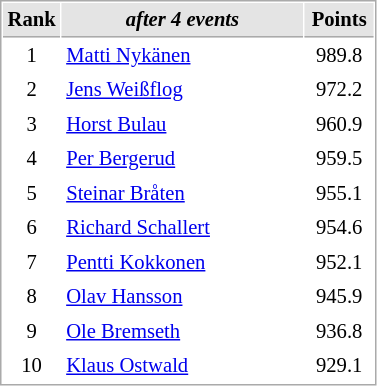<table cellspacing="1" cellpadding="3" style="border:1px solid #AAAAAA;font-size:86%">
<tr bgcolor="#E4E4E4">
<th style="border-bottom:1px solid #AAAAAA" width=10>Rank</th>
<th style="border-bottom:1px solid #AAAAAA" width=155><em>after 4 events</em></th>
<th style="border-bottom:1px solid #AAAAAA" width=40>Points</th>
</tr>
<tr>
<td align=center>1</td>
<td> <a href='#'>Matti Nykänen</a></td>
<td align=center>989.8</td>
</tr>
<tr>
<td align=center>2</td>
<td> <a href='#'>Jens Weißflog</a></td>
<td align=center>972.2</td>
</tr>
<tr>
<td align=center>3</td>
<td> <a href='#'>Horst Bulau</a></td>
<td align=center>960.9</td>
</tr>
<tr>
<td align=center>4</td>
<td> <a href='#'>Per Bergerud</a></td>
<td align=center>959.5</td>
</tr>
<tr>
<td align=center>5</td>
<td> <a href='#'>Steinar Bråten</a></td>
<td align=center>955.1</td>
</tr>
<tr>
<td align=center>6</td>
<td> <a href='#'>Richard Schallert</a></td>
<td align=center>954.6</td>
</tr>
<tr>
<td align=center>7</td>
<td> <a href='#'>Pentti Kokkonen</a></td>
<td align=center>952.1</td>
</tr>
<tr>
<td align=center>8</td>
<td> <a href='#'>Olav Hansson</a></td>
<td align=center>945.9</td>
</tr>
<tr>
<td align=center>9</td>
<td> <a href='#'>Ole Bremseth</a></td>
<td align=center>936.8</td>
</tr>
<tr>
<td align=center>10</td>
<td> <a href='#'>Klaus Ostwald</a></td>
<td align=center>929.1</td>
</tr>
</table>
